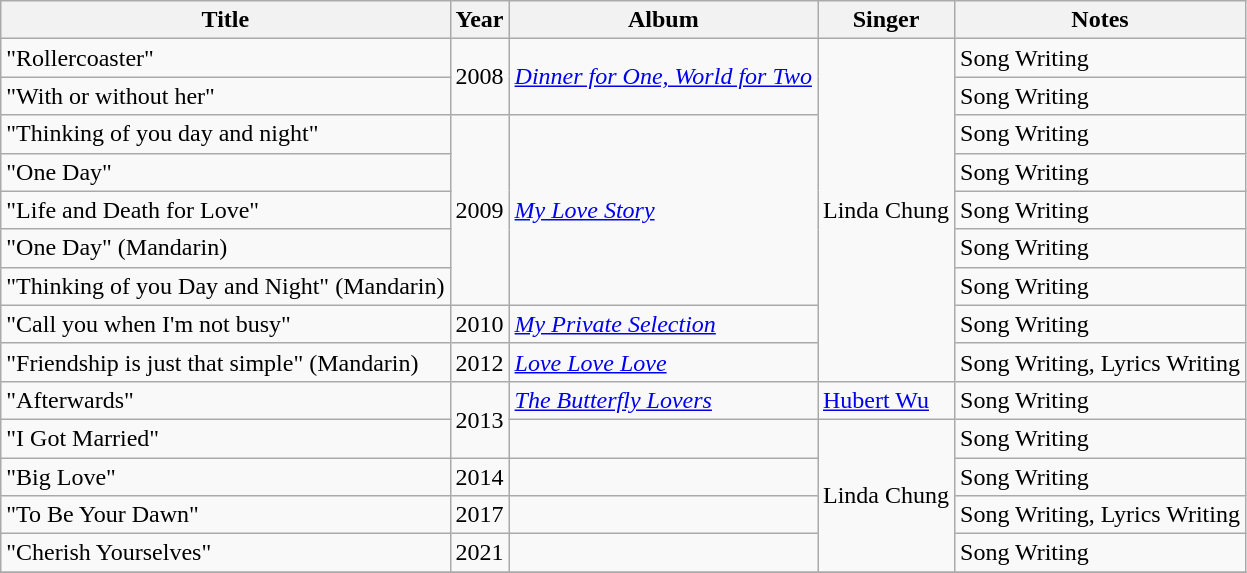<table class="wikitable">
<tr>
<th scope="col">Title</th>
<th scope="col">Year</th>
<th scope="col">Album</th>
<th scope="col">Singer</th>
<th scope="col">Notes</th>
</tr>
<tr>
<td>"Rollercoaster"</td>
<td rowspan="2">2008</td>
<td rowspan="2"><em><a href='#'>Dinner for One, World for Two</a></em></td>
<td rowspan="9">Linda Chung</td>
<td>Song Writing</td>
</tr>
<tr>
<td>"With or without her"</td>
<td>Song Writing</td>
</tr>
<tr>
<td>"Thinking of you day and night"</td>
<td rowspan="5">2009</td>
<td rowspan="5"><a href='#'><em>My Love Story</em></a></td>
<td>Song Writing</td>
</tr>
<tr>
<td>"One Day"</td>
<td>Song Writing</td>
</tr>
<tr>
<td>"Life and Death for Love"</td>
<td>Song Writing</td>
</tr>
<tr>
<td>"One Day" (Mandarin)</td>
<td>Song Writing</td>
</tr>
<tr>
<td>"Thinking of you Day and Night" (Mandarin)</td>
<td>Song Writing</td>
</tr>
<tr>
<td>"Call you when I'm not busy"</td>
<td>2010</td>
<td><em><a href='#'>My Private Selection</a></em></td>
<td>Song Writing</td>
</tr>
<tr>
<td>"Friendship is just that simple" (Mandarin)</td>
<td>2012</td>
<td><a href='#'><em>Love Love Love</em></a></td>
<td>Song Writing, Lyrics Writing</td>
</tr>
<tr>
<td>"Afterwards"</td>
<td rowspan="2">2013</td>
<td><a href='#'><em>The Butterfly Lovers</em></a></td>
<td><a href='#'>Hubert Wu</a></td>
<td>Song Writing</td>
</tr>
<tr>
<td>"I Got Married"</td>
<td></td>
<td rowspan="4">Linda Chung</td>
<td>Song Writing</td>
</tr>
<tr>
<td>"Big Love"</td>
<td>2014</td>
<td></td>
<td>Song Writing</td>
</tr>
<tr>
<td>"To Be Your Dawn"</td>
<td>2017</td>
<td></td>
<td>Song Writing, Lyrics Writing</td>
</tr>
<tr>
<td>"Cherish Yourselves"</td>
<td>2021</td>
<td></td>
<td>Song Writing</td>
</tr>
<tr>
</tr>
</table>
